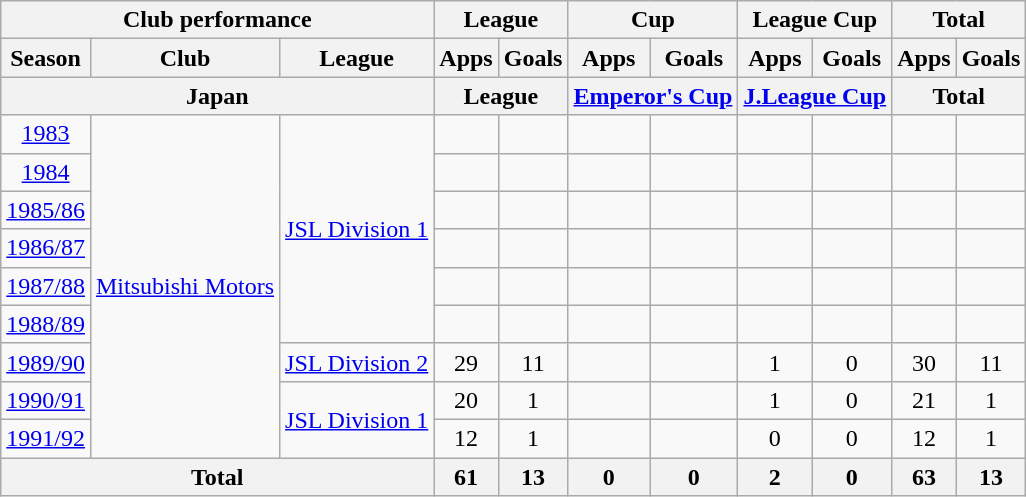<table class="wikitable" style="text-align:center;">
<tr>
<th colspan=3>Club performance</th>
<th colspan=2>League</th>
<th colspan=2>Cup</th>
<th colspan=2>League Cup</th>
<th colspan=2>Total</th>
</tr>
<tr>
<th>Season</th>
<th>Club</th>
<th>League</th>
<th>Apps</th>
<th>Goals</th>
<th>Apps</th>
<th>Goals</th>
<th>Apps</th>
<th>Goals</th>
<th>Apps</th>
<th>Goals</th>
</tr>
<tr>
<th colspan=3>Japan</th>
<th colspan=2>League</th>
<th colspan=2><a href='#'>Emperor's Cup</a></th>
<th colspan=2><a href='#'>J.League Cup</a></th>
<th colspan=2>Total</th>
</tr>
<tr>
<td><a href='#'>1983</a></td>
<td rowspan="9"><a href='#'>Mitsubishi Motors</a></td>
<td rowspan="6"><a href='#'>JSL Division 1</a></td>
<td></td>
<td></td>
<td></td>
<td></td>
<td></td>
<td></td>
<td></td>
<td></td>
</tr>
<tr>
<td><a href='#'>1984</a></td>
<td></td>
<td></td>
<td></td>
<td></td>
<td></td>
<td></td>
<td></td>
<td></td>
</tr>
<tr>
<td><a href='#'>1985/86</a></td>
<td></td>
<td></td>
<td></td>
<td></td>
<td></td>
<td></td>
<td></td>
<td></td>
</tr>
<tr>
<td><a href='#'>1986/87</a></td>
<td></td>
<td></td>
<td></td>
<td></td>
<td></td>
<td></td>
<td></td>
<td></td>
</tr>
<tr>
<td><a href='#'>1987/88</a></td>
<td></td>
<td></td>
<td></td>
<td></td>
<td></td>
<td></td>
<td></td>
<td></td>
</tr>
<tr>
<td><a href='#'>1988/89</a></td>
<td></td>
<td></td>
<td></td>
<td></td>
<td></td>
<td></td>
<td></td>
<td></td>
</tr>
<tr>
<td><a href='#'>1989/90</a></td>
<td><a href='#'>JSL Division 2</a></td>
<td>29</td>
<td>11</td>
<td></td>
<td></td>
<td>1</td>
<td>0</td>
<td>30</td>
<td>11</td>
</tr>
<tr>
<td><a href='#'>1990/91</a></td>
<td rowspan="2"><a href='#'>JSL Division 1</a></td>
<td>20</td>
<td>1</td>
<td></td>
<td></td>
<td>1</td>
<td>0</td>
<td>21</td>
<td>1</td>
</tr>
<tr>
<td><a href='#'>1991/92</a></td>
<td>12</td>
<td>1</td>
<td></td>
<td></td>
<td>0</td>
<td>0</td>
<td>12</td>
<td>1</td>
</tr>
<tr>
<th colspan=3>Total</th>
<th>61</th>
<th>13</th>
<th>0</th>
<th>0</th>
<th>2</th>
<th>0</th>
<th>63</th>
<th>13</th>
</tr>
</table>
